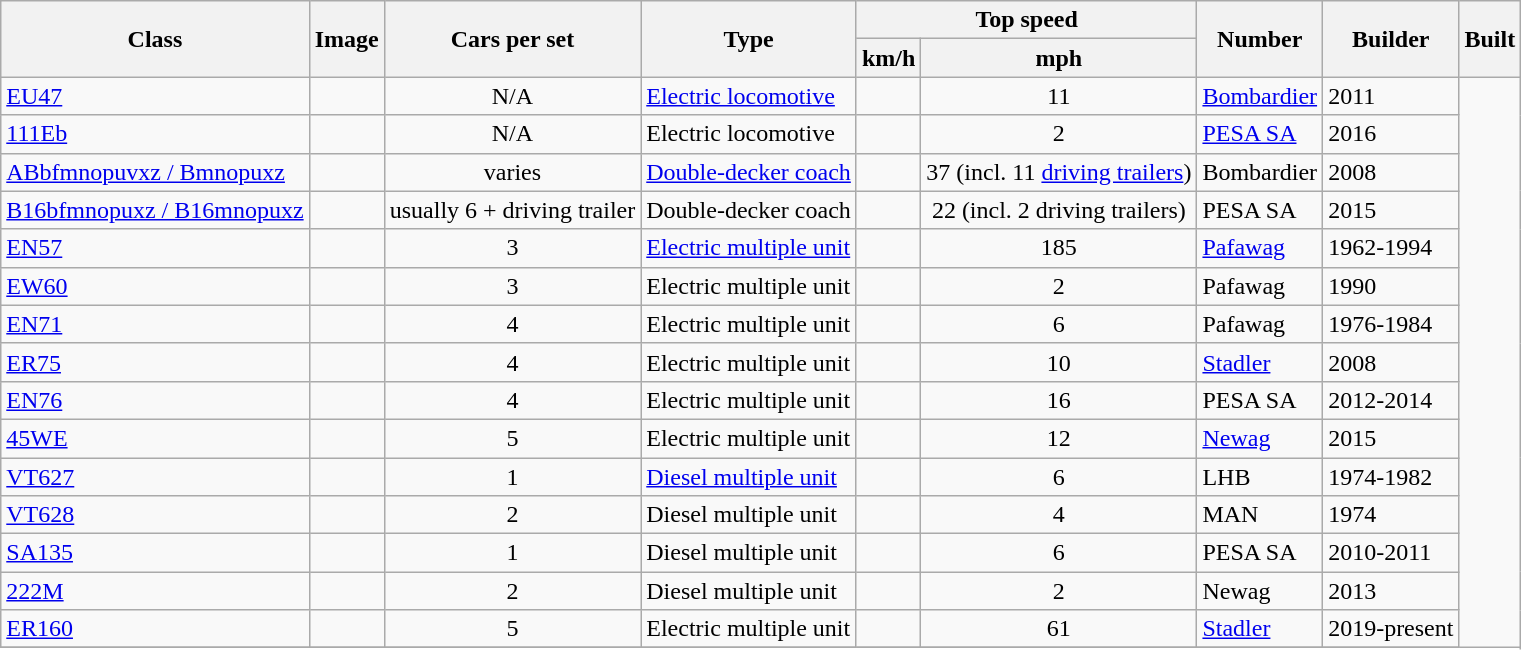<table class="wikitable">
<tr style="background:#f9f9f9;">
<th rowspan="2">Class</th>
<th rowspan="2">Image</th>
<th rowspan="2">Cars per set</th>
<th rowspan="2">Type</th>
<th colspan="2">Top speed</th>
<th rowspan="2">Number</th>
<th rowspan="2">Builder</th>
<th rowspan="2">Built</th>
</tr>
<tr style="background:#f9f9f9;">
<th>km/h</th>
<th>mph</th>
</tr>
<tr>
<td><a href='#'>EU47</a></td>
<td></td>
<td align=center>N/A</td>
<td><a href='#'>Electric locomotive</a></td>
<td></td>
<td align=center>11</td>
<td><a href='#'>Bombardier</a></td>
<td>2011</td>
</tr>
<tr>
<td><a href='#'>111Eb</a></td>
<td></td>
<td align=center>N/A</td>
<td>Electric locomotive</td>
<td></td>
<td align=center>2</td>
<td><a href='#'>PESA SA</a></td>
<td>2016</td>
</tr>
<tr>
<td><a href='#'>ABbfmnopuvxz / Bmnopuxz</a></td>
<td></td>
<td align=center>varies</td>
<td><a href='#'>Double-decker coach</a></td>
<td></td>
<td align=center>37 (incl. 11 <a href='#'>driving trailers</a>)</td>
<td>Bombardier</td>
<td>2008</td>
</tr>
<tr>
<td><a href='#'>B16bfmnopuxz / B16mnopuxz</a></td>
<td></td>
<td align=center>usually 6 + driving trailer</td>
<td>Double-decker coach</td>
<td></td>
<td align=center>22 (incl. 2 driving trailers)</td>
<td>PESA SA</td>
<td>2015</td>
</tr>
<tr>
<td><a href='#'>EN57</a></td>
<td></td>
<td align=center>3</td>
<td><a href='#'>Electric multiple unit</a></td>
<td></td>
<td align=center>185</td>
<td><a href='#'>Pafawag</a></td>
<td>1962-1994</td>
</tr>
<tr>
<td><a href='#'>EW60</a></td>
<td></td>
<td align=center>3</td>
<td>Electric multiple unit</td>
<td></td>
<td align=center>2</td>
<td>Pafawag</td>
<td>1990</td>
</tr>
<tr>
<td><a href='#'>EN71</a></td>
<td></td>
<td align=center>4</td>
<td>Electric multiple unit</td>
<td></td>
<td align=center>6</td>
<td>Pafawag</td>
<td>1976-1984</td>
</tr>
<tr>
<td><a href='#'>ER75</a></td>
<td></td>
<td align=center>4</td>
<td>Electric multiple unit</td>
<td></td>
<td align=center>10</td>
<td><a href='#'>Stadler</a></td>
<td>2008</td>
</tr>
<tr>
<td><a href='#'>EN76</a></td>
<td></td>
<td align=center>4</td>
<td>Electric multiple unit</td>
<td></td>
<td align=center>16</td>
<td>PESA SA</td>
<td>2012-2014</td>
</tr>
<tr>
<td><a href='#'>45WE</a></td>
<td></td>
<td align=center>5</td>
<td>Electric multiple unit</td>
<td></td>
<td align=center>12</td>
<td><a href='#'>Newag</a></td>
<td>2015</td>
</tr>
<tr>
<td><a href='#'>VT627</a></td>
<td></td>
<td align=center>1</td>
<td><a href='#'>Diesel multiple unit</a></td>
<td></td>
<td align=center>6</td>
<td>LHB</td>
<td>1974-1982</td>
</tr>
<tr>
<td><a href='#'>VT628</a></td>
<td></td>
<td align=center>2</td>
<td>Diesel multiple unit</td>
<td></td>
<td align=center>4</td>
<td>MAN</td>
<td>1974</td>
</tr>
<tr>
<td><a href='#'>SA135</a></td>
<td></td>
<td align=center>1</td>
<td>Diesel multiple unit</td>
<td></td>
<td align=center>6</td>
<td>PESA SA</td>
<td>2010-2011</td>
</tr>
<tr>
<td><a href='#'>222M</a></td>
<td></td>
<td align=center>2</td>
<td>Diesel multiple unit</td>
<td></td>
<td align=center>2</td>
<td>Newag</td>
<td>2013</td>
</tr>
<tr>
<td><a href='#'>ER160</a></td>
<td></td>
<td align=center>5</td>
<td>Electric multiple unit</td>
<td></td>
<td align=center>61</td>
<td><a href='#'>Stadler</a></td>
<td>2019-present</td>
</tr>
<tr>
</tr>
</table>
